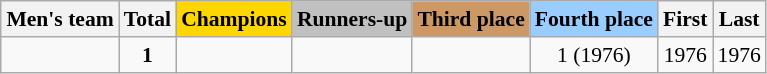<table class="wikitable" style="text-align: center; font-size: 90%; margin-left: 1em;">
<tr>
<th>Men's team</th>
<th>Total</th>
<th style="background-color: gold;">Champions</th>
<th style="background-color: silver;">Runners-up</th>
<th style="background-color: #cc9966;">Third place</th>
<th style="background-color: #9acdff;">Fourth place</th>
<th>First</th>
<th>Last</th>
</tr>
<tr>
<td style="text-align: left;"></td>
<td><strong>1</strong></td>
<td></td>
<td></td>
<td></td>
<td>1 (1976)</td>
<td>1976</td>
<td>1976</td>
</tr>
</table>
